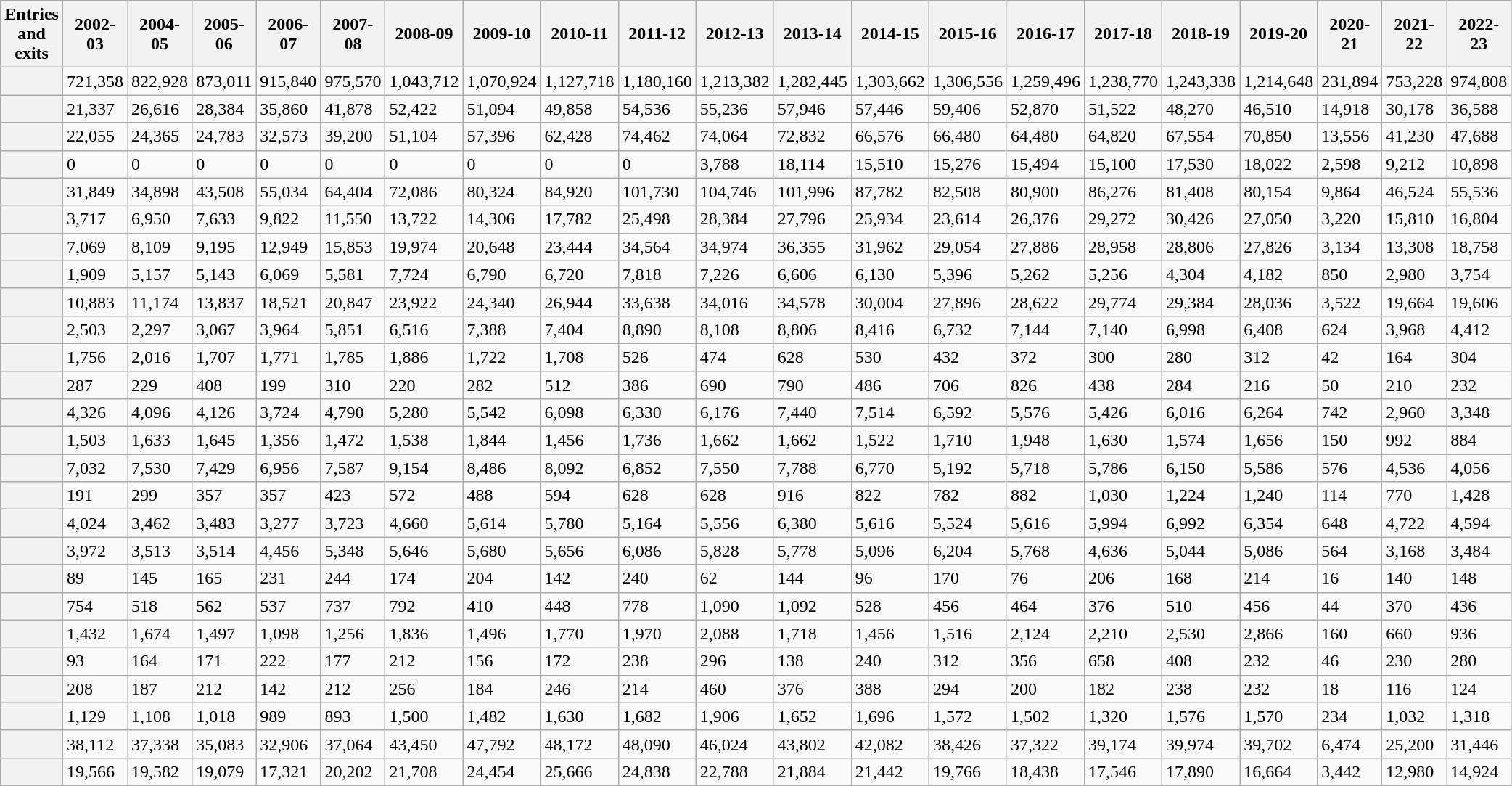<table class="wikitable sortable mw-collapsible mw-collapsed">
<tr>
<th>Entries and exits</th>
<th>2002-03</th>
<th>2004-05</th>
<th>2005-06</th>
<th>2006-07</th>
<th>2007-08</th>
<th>2008-09</th>
<th>2009-10</th>
<th>2010-11</th>
<th>2011-12</th>
<th>2012-13</th>
<th>2013-14</th>
<th>2014-15</th>
<th>2015-16</th>
<th>2016-17</th>
<th>2017-18</th>
<th>2018-19</th>
<th>2019-20</th>
<th>2020-21</th>
<th>2021-22</th>
<th>2022-23</th>
</tr>
<tr>
<th></th>
<td>721,358</td>
<td>822,928</td>
<td>873,011</td>
<td>915,840</td>
<td>975,570</td>
<td>1,043,712</td>
<td>1,070,924</td>
<td>1,127,718</td>
<td>1,180,160</td>
<td>1,213,382</td>
<td>1,282,445</td>
<td>1,303,662</td>
<td>1,306,556</td>
<td>1,259,496</td>
<td>1,238,770</td>
<td>1,243,338</td>
<td>1,214,648</td>
<td>231,894</td>
<td>753,228</td>
<td>974,808</td>
</tr>
<tr>
<th></th>
<td>21,337</td>
<td>26,616</td>
<td>28,384</td>
<td>35,860</td>
<td>41,878</td>
<td>52,422</td>
<td>51,094</td>
<td>49,858</td>
<td>54,536</td>
<td>55,236</td>
<td>57,946</td>
<td>57,446</td>
<td>59,406</td>
<td>52,870</td>
<td>51,522</td>
<td>48,270</td>
<td>46,510</td>
<td>14,918</td>
<td>30,178</td>
<td>36,588</td>
</tr>
<tr>
<th></th>
<td>22,055</td>
<td>24,365</td>
<td>24,783</td>
<td>32,573</td>
<td>39,200</td>
<td>51,104</td>
<td>57,396</td>
<td>62,428</td>
<td>74,462</td>
<td>74,064</td>
<td>72,832</td>
<td>66,576</td>
<td>66,480</td>
<td>64,480</td>
<td>64,820</td>
<td>67,554</td>
<td>70,850</td>
<td>13,556</td>
<td>41,230</td>
<td>47,688</td>
</tr>
<tr>
<th></th>
<td>0</td>
<td>0</td>
<td>0</td>
<td>0</td>
<td>0</td>
<td>0</td>
<td>0</td>
<td>0</td>
<td>0</td>
<td>3,788</td>
<td>18,114</td>
<td>15,510</td>
<td>15,276</td>
<td>15,494</td>
<td>15,100</td>
<td>17,530</td>
<td>18,022</td>
<td>2,598</td>
<td>9,212</td>
<td>10,898</td>
</tr>
<tr>
<th></th>
<td>31,849</td>
<td>34,898</td>
<td>43,508</td>
<td>55,034</td>
<td>64,404</td>
<td>72,086</td>
<td>80,324</td>
<td>84,920</td>
<td>101,730</td>
<td>104,746</td>
<td>101,996</td>
<td>87,782</td>
<td>82,508</td>
<td>80,900</td>
<td>86,276</td>
<td>81,408</td>
<td>80,154</td>
<td>9,864</td>
<td>46,524</td>
<td>55,536</td>
</tr>
<tr>
<th></th>
<td>3,717</td>
<td>6,950</td>
<td>7,633</td>
<td>9,822</td>
<td>11,550</td>
<td>13,722</td>
<td>14,306</td>
<td>17,782</td>
<td>25,498</td>
<td>28,384</td>
<td>27,796</td>
<td>25,934</td>
<td>23,614</td>
<td>26,376</td>
<td>29,272</td>
<td>30,426</td>
<td>27,050</td>
<td>3,220</td>
<td>15,810</td>
<td>16,804</td>
</tr>
<tr>
<th></th>
<td>7,069</td>
<td>8,109</td>
<td>9,195</td>
<td>12,949</td>
<td>15,853</td>
<td>19,974</td>
<td>20,648</td>
<td>23,444</td>
<td>34,564</td>
<td>34,974</td>
<td>36,355</td>
<td>31,962</td>
<td>29,054</td>
<td>27,886</td>
<td>28,958</td>
<td>28,806</td>
<td>27,826</td>
<td>3,134</td>
<td>13,308</td>
<td>18,758</td>
</tr>
<tr>
<th></th>
<td>1,909</td>
<td>5,157</td>
<td>5,143</td>
<td>6,069</td>
<td>5,581</td>
<td>7,724</td>
<td>6,790</td>
<td>6,720</td>
<td>7,818</td>
<td>7,226</td>
<td>6,606</td>
<td>6,130</td>
<td>5,396</td>
<td>5,262</td>
<td>5,256</td>
<td>4,304</td>
<td>4,182</td>
<td>850</td>
<td>2,980</td>
<td>3,754</td>
</tr>
<tr>
<th></th>
<td>10,883</td>
<td>11,174</td>
<td>13,837</td>
<td>18,521</td>
<td>20,847</td>
<td>23,922</td>
<td>24,340</td>
<td>26,944</td>
<td>33,638</td>
<td>34,016</td>
<td>34,578</td>
<td>30,004</td>
<td>27,896</td>
<td>28,622</td>
<td>29,774</td>
<td>29,384</td>
<td>28,036</td>
<td>3,522</td>
<td>19,664</td>
<td>19,606</td>
</tr>
<tr>
<th></th>
<td>2,503</td>
<td>2,297</td>
<td>3,067</td>
<td>3,964</td>
<td>5,851</td>
<td>6,516</td>
<td>7,388</td>
<td>7,404</td>
<td>8,890</td>
<td>8,108</td>
<td>8,806</td>
<td>8,416</td>
<td>6,732</td>
<td>7,144</td>
<td>7,140</td>
<td>6,998</td>
<td>6,408</td>
<td>624</td>
<td>3,968</td>
<td>4,412</td>
</tr>
<tr>
<th><em></em></th>
<td>1,756</td>
<td>2,016</td>
<td>1,707</td>
<td>1,771</td>
<td>1,785</td>
<td>1,886</td>
<td>1,722</td>
<td>1,708</td>
<td>526</td>
<td>474</td>
<td>628</td>
<td>530</td>
<td>432</td>
<td>372</td>
<td>300</td>
<td>280</td>
<td>312</td>
<td>42</td>
<td>164</td>
<td>304</td>
</tr>
<tr>
<th><em></em></th>
<td>287</td>
<td>229</td>
<td>408</td>
<td>199</td>
<td>310</td>
<td>220</td>
<td>282</td>
<td>512</td>
<td>386</td>
<td>690</td>
<td>790</td>
<td>486</td>
<td>706</td>
<td>826</td>
<td>438</td>
<td>284</td>
<td>216</td>
<td>50</td>
<td>210</td>
<td>232</td>
</tr>
<tr>
<th></th>
<td>4,326</td>
<td>4,096</td>
<td>4,126</td>
<td>3,724</td>
<td>4,790</td>
<td>5,280</td>
<td>5,542</td>
<td>6,098</td>
<td>6,330</td>
<td>6,176</td>
<td>7,440</td>
<td>7,514</td>
<td>6,592</td>
<td>5,576</td>
<td>5,426</td>
<td>6,016</td>
<td>6,264</td>
<td>742</td>
<td>2,960</td>
<td>3,348</td>
</tr>
<tr>
<th><em></em></th>
<td>1,503</td>
<td>1,633</td>
<td>1,645</td>
<td>1,356</td>
<td>1,472</td>
<td>1,538</td>
<td>1,844</td>
<td>1,456</td>
<td>1,736</td>
<td>1,662</td>
<td>1,662</td>
<td>1,522</td>
<td>1,710</td>
<td>1,948</td>
<td>1,630</td>
<td>1,574</td>
<td>1,656</td>
<td>150</td>
<td>992</td>
<td>884</td>
</tr>
<tr>
<th></th>
<td>7,032</td>
<td>7,530</td>
<td>7,429</td>
<td>6,956</td>
<td>7,587</td>
<td>9,154</td>
<td>8,486</td>
<td>8,092</td>
<td>6,852</td>
<td>7,550</td>
<td>7,788</td>
<td>6,770</td>
<td>5,192</td>
<td>5,718</td>
<td>5,786</td>
<td>6,150</td>
<td>5,586</td>
<td>576</td>
<td>4,536</td>
<td>4,056</td>
</tr>
<tr>
<th><em></em></th>
<td>191</td>
<td>299</td>
<td>357</td>
<td>357</td>
<td>423</td>
<td>572</td>
<td>488</td>
<td>594</td>
<td>628</td>
<td>628</td>
<td>916</td>
<td>822</td>
<td>782</td>
<td>882</td>
<td>1,030</td>
<td>1,224</td>
<td>1,240</td>
<td>114</td>
<td>770</td>
<td>1,428</td>
</tr>
<tr>
<th></th>
<td>4,024</td>
<td>3,462</td>
<td>3,483</td>
<td>3,277</td>
<td>3,723</td>
<td>4,660</td>
<td>5,614</td>
<td>5,780</td>
<td>5,164</td>
<td>5,556</td>
<td>6,380</td>
<td>5,616</td>
<td>5,524</td>
<td>5,616</td>
<td>5,994</td>
<td>6,992</td>
<td>6,354</td>
<td>648</td>
<td>4,722</td>
<td>4,594</td>
</tr>
<tr>
<th></th>
<td>3,972</td>
<td>3,513</td>
<td>3,514</td>
<td>4,456</td>
<td>5,348</td>
<td>5,646</td>
<td>5,680</td>
<td>5,656</td>
<td>6,086</td>
<td>5,828</td>
<td>5,778</td>
<td>5,096</td>
<td>6,204</td>
<td>5,768</td>
<td>4,636</td>
<td>5,044</td>
<td>5,086</td>
<td>564</td>
<td>3,168</td>
<td>3,484</td>
</tr>
<tr>
<th><em></em></th>
<td>89</td>
<td>145</td>
<td>165</td>
<td>231</td>
<td>244</td>
<td>174</td>
<td>204</td>
<td>142</td>
<td>240</td>
<td>62</td>
<td>144</td>
<td>96</td>
<td>170</td>
<td>76</td>
<td>206</td>
<td>168</td>
<td>214</td>
<td>16</td>
<td>140</td>
<td>148</td>
</tr>
<tr>
<th><em></em></th>
<td>754</td>
<td>518</td>
<td>562</td>
<td>537</td>
<td>737</td>
<td>792</td>
<td>410</td>
<td>448</td>
<td>778</td>
<td>1,090</td>
<td>1,092</td>
<td>528</td>
<td>456</td>
<td>464</td>
<td>376</td>
<td>510</td>
<td>456</td>
<td>44</td>
<td>370</td>
<td>436</td>
</tr>
<tr>
<th></th>
<td>1,432</td>
<td>1,674</td>
<td>1,497</td>
<td>1,098</td>
<td>1,256</td>
<td>1,836</td>
<td>1,496</td>
<td>1,770</td>
<td>1,970</td>
<td>2,088</td>
<td>1,718</td>
<td>1,456</td>
<td>1,516</td>
<td>2,124</td>
<td>2,210</td>
<td>2,530</td>
<td>2,866</td>
<td>160</td>
<td>660</td>
<td>936</td>
</tr>
<tr>
<th><em></em></th>
<td>93</td>
<td>164</td>
<td>171</td>
<td>222</td>
<td>177</td>
<td>212</td>
<td>156</td>
<td>172</td>
<td>238</td>
<td>296</td>
<td>138</td>
<td>240</td>
<td>312</td>
<td>356</td>
<td>658</td>
<td>408</td>
<td>232</td>
<td>46</td>
<td>230</td>
<td>280</td>
</tr>
<tr>
<th><em></em></th>
<td>208</td>
<td>187</td>
<td>212</td>
<td>142</td>
<td>212</td>
<td>256</td>
<td>184</td>
<td>246</td>
<td>214</td>
<td>460</td>
<td>376</td>
<td>388</td>
<td>294</td>
<td>200</td>
<td>182</td>
<td>238</td>
<td>232</td>
<td>18</td>
<td>116</td>
<td>124</td>
</tr>
<tr>
<th></th>
<td>1,129</td>
<td>1,108</td>
<td>1,018</td>
<td>989</td>
<td>893</td>
<td>1,500</td>
<td>1,482</td>
<td>1,630</td>
<td>1,682</td>
<td>1,906</td>
<td>1,652</td>
<td>1,696</td>
<td>1,572</td>
<td>1,502</td>
<td>1,320</td>
<td>1,576</td>
<td>1,570</td>
<td>234</td>
<td>1,032</td>
<td>1,318</td>
</tr>
<tr>
<th></th>
<td>38,112</td>
<td>37,338</td>
<td>35,083</td>
<td>32,906</td>
<td>37,064</td>
<td>43,450</td>
<td>47,792</td>
<td>48,172</td>
<td>48,090</td>
<td>46,024</td>
<td>43,802</td>
<td>42,082</td>
<td>38,426</td>
<td>37,322</td>
<td>39,174</td>
<td>39,974</td>
<td>39,702</td>
<td>6,474</td>
<td>25,200</td>
<td>31,446</td>
</tr>
<tr>
<th></th>
<td>19,566</td>
<td>19,582</td>
<td>19,079</td>
<td>17,321</td>
<td>20,202</td>
<td>21,708</td>
<td>24,454</td>
<td>25,666</td>
<td>24,838</td>
<td>22,788</td>
<td>21,884</td>
<td>21,442</td>
<td>19,766</td>
<td>18,438</td>
<td>17,546</td>
<td>17,890</td>
<td>16,664</td>
<td>3,442</td>
<td>12,980</td>
<td>14,924</td>
</tr>
</table>
